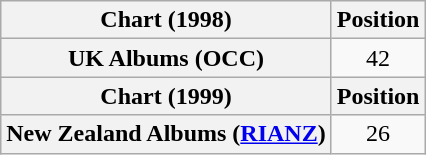<table class="wikitable plainrowheaders" style="text-align:center;">
<tr>
<th scope="col">Chart (1998)</th>
<th scope="col">Position</th>
</tr>
<tr>
<th scope="row">UK Albums (OCC)</th>
<td>42</td>
</tr>
<tr>
<th scope="col">Chart (1999)</th>
<th scope="col">Position</th>
</tr>
<tr>
<th scope="row">New Zealand Albums (<a href='#'>RIANZ</a>)</th>
<td>26</td>
</tr>
</table>
